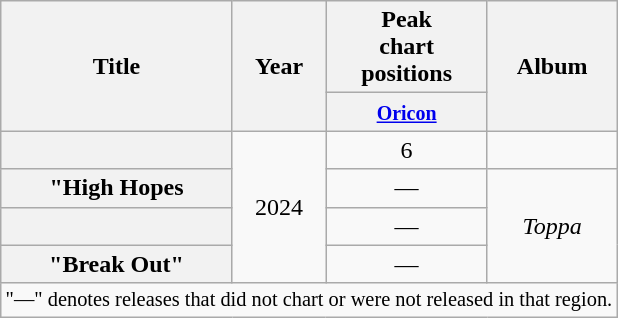<table class="wikitable plainrowheaders" style="text-align:center;">
<tr>
<th scope="col" rowspan="2">Title</th>
<th scope="col" rowspan="2">Year</th>
<th scope="col" colspan="1">Peak <br> chart <br> positions</th>
<th scope="col" rowspan="2">Album</th>
</tr>
<tr>
<th scope="col" colspan="1"><small><a href='#'>Oricon</a></small></th>
</tr>
<tr>
<th scope="row"></th>
<td rowspan="4">2024</td>
<td>6</td>
<td></td>
</tr>
<tr>
<th scope="row">"High Hopes</th>
<td>—</td>
<td rowspan="3"><em>Toppa</em></td>
</tr>
<tr>
<th scope="row"></th>
<td>—</td>
</tr>
<tr>
<th scope="row">"Break Out"</th>
<td>—</td>
</tr>
<tr>
<td colspan="4" style="font-size:85%">"—" denotes releases that did not chart or were not released in that region.</td>
</tr>
</table>
